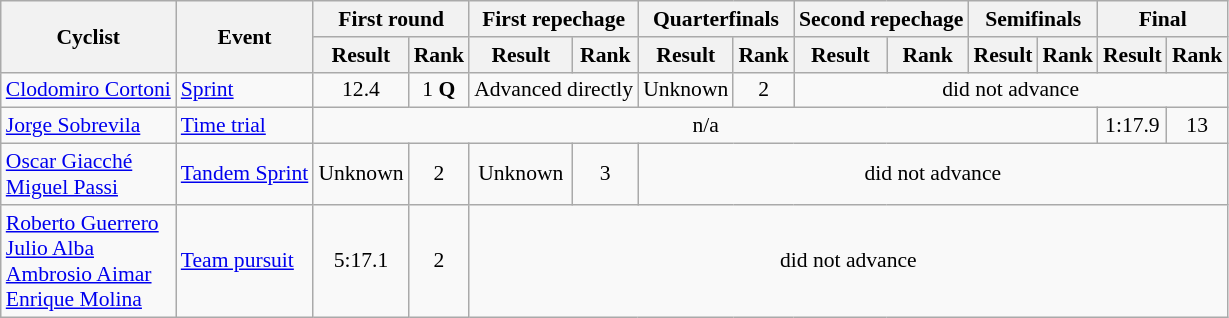<table class=wikitable style="font-size:90%">
<tr>
<th rowspan=2>Cyclist</th>
<th rowspan=2>Event</th>
<th colspan=2>First round</th>
<th colspan=2>First repechage</th>
<th colspan=2>Quarterfinals</th>
<th colspan=2>Second repechage</th>
<th colspan=2>Semifinals</th>
<th colspan=2>Final</th>
</tr>
<tr>
<th>Result</th>
<th>Rank</th>
<th>Result</th>
<th>Rank</th>
<th>Result</th>
<th>Rank</th>
<th>Result</th>
<th>Rank</th>
<th>Result</th>
<th>Rank</th>
<th>Result</th>
<th>Rank</th>
</tr>
<tr>
<td><a href='#'>Clodomiro Cortoni</a></td>
<td><a href='#'>Sprint</a></td>
<td align=center>12.4</td>
<td align=center>1 <strong>Q</strong></td>
<td align=center colspan=2>Advanced directly</td>
<td align=center>Unknown</td>
<td align=center>2</td>
<td align=center colspan=6>did not advance</td>
</tr>
<tr>
<td><a href='#'>Jorge Sobrevila</a></td>
<td><a href='#'>Time trial</a></td>
<td align=center colspan=10>n/a</td>
<td align=center>1:17.9</td>
<td align=center>13</td>
</tr>
<tr>
<td><a href='#'>Oscar Giacché</a><br><a href='#'>Miguel Passi</a></td>
<td><a href='#'>Tandem Sprint</a></td>
<td align=center>Unknown</td>
<td align=center>2</td>
<td align=center>Unknown</td>
<td align=center>3</td>
<td align=center colspan=8>did not advance</td>
</tr>
<tr>
<td><a href='#'>Roberto Guerrero</a> <br> <a href='#'>Julio Alba</a> <br> <a href='#'>Ambrosio Aimar</a> <br> <a href='#'>Enrique Molina</a></td>
<td><a href='#'>Team pursuit</a></td>
<td align=center>5:17.1</td>
<td align=center>2</td>
<td align=center colspan=10>did not advance</td>
</tr>
</table>
